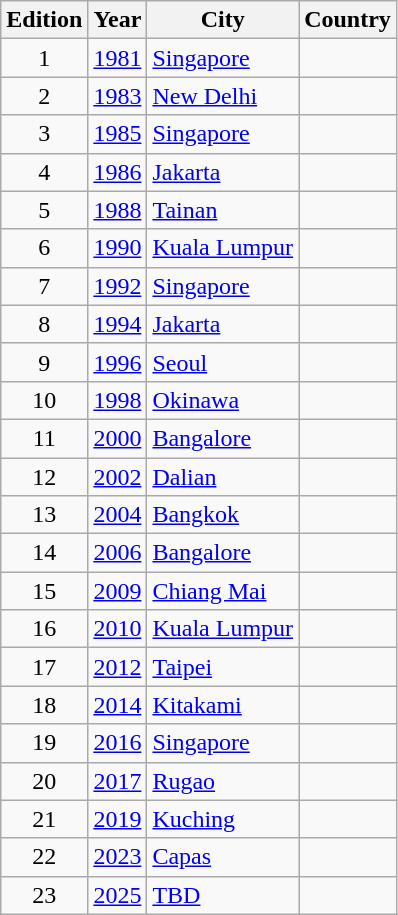<table class="sortable wikitable">
<tr>
<th>Edition</th>
<th>Year</th>
<th>City</th>
<th>Country</th>
</tr>
<tr>
<td align=center>1</td>
<td><a href='#'>1981</a></td>
<td><a href='#'>Singapore</a></td>
<td></td>
</tr>
<tr>
<td align=center>2</td>
<td><a href='#'>1983</a></td>
<td><a href='#'>New Delhi</a></td>
<td></td>
</tr>
<tr>
<td align=center>3</td>
<td><a href='#'>1985</a></td>
<td><a href='#'>Singapore</a></td>
<td></td>
</tr>
<tr>
<td align=center>4</td>
<td><a href='#'>1986</a></td>
<td><a href='#'>Jakarta</a></td>
<td></td>
</tr>
<tr>
<td align=center>5</td>
<td><a href='#'>1988</a></td>
<td><a href='#'>Tainan</a></td>
<td></td>
</tr>
<tr>
<td align=center>6</td>
<td><a href='#'>1990</a></td>
<td><a href='#'>Kuala Lumpur</a></td>
<td></td>
</tr>
<tr>
<td align=center>7</td>
<td><a href='#'>1992</a></td>
<td><a href='#'>Singapore</a></td>
<td></td>
</tr>
<tr>
<td align=center>8</td>
<td><a href='#'>1994</a></td>
<td><a href='#'>Jakarta</a></td>
<td></td>
</tr>
<tr>
<td align=center>9</td>
<td><a href='#'>1996</a></td>
<td><a href='#'>Seoul</a></td>
<td></td>
</tr>
<tr>
<td align=center>10</td>
<td><a href='#'>1998</a></td>
<td><a href='#'>Okinawa</a></td>
<td></td>
</tr>
<tr>
<td align=center>11</td>
<td><a href='#'>2000</a></td>
<td><a href='#'>Bangalore</a></td>
<td></td>
</tr>
<tr>
<td align=center>12</td>
<td><a href='#'>2002</a></td>
<td><a href='#'>Dalian</a></td>
<td></td>
</tr>
<tr>
<td align=center>13</td>
<td><a href='#'>2004</a></td>
<td><a href='#'>Bangkok</a></td>
<td></td>
</tr>
<tr>
<td align=center>14</td>
<td><a href='#'>2006</a></td>
<td><a href='#'>Bangalore</a></td>
<td></td>
</tr>
<tr>
<td align=center>15</td>
<td><a href='#'>2009</a></td>
<td><a href='#'>Chiang Mai</a></td>
<td></td>
</tr>
<tr>
<td align=center>16</td>
<td><a href='#'>2010</a></td>
<td><a href='#'>Kuala Lumpur</a></td>
<td></td>
</tr>
<tr>
<td align=center>17</td>
<td><a href='#'>2012</a></td>
<td><a href='#'>Taipei</a></td>
<td></td>
</tr>
<tr>
<td align=center>18</td>
<td><a href='#'>2014</a></td>
<td><a href='#'>Kitakami</a></td>
<td></td>
</tr>
<tr>
<td align=center>19</td>
<td><a href='#'>2016</a></td>
<td><a href='#'>Singapore</a></td>
<td></td>
</tr>
<tr>
<td align=center>20</td>
<td><a href='#'>2017</a></td>
<td><a href='#'>Rugao</a></td>
<td></td>
</tr>
<tr>
<td align=center>21</td>
<td><a href='#'>2019</a></td>
<td><a href='#'>Kuching</a></td>
<td></td>
</tr>
<tr>
<td align=center>22</td>
<td><a href='#'>2023</a></td>
<td><a href='#'>Capas</a></td>
<td></td>
</tr>
<tr>
<td align=center>23</td>
<td><a href='#'>2025</a></td>
<td><a href='#'>TBD</a></td>
<td></td>
</tr>
</table>
